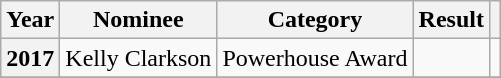<table class="wikitable plainrowheaders">
<tr>
<th>Year</th>
<th>Nominee</th>
<th>Category</th>
<th>Result</th>
<th></th>
</tr>
<tr>
<th scope="row" align="center">2017</th>
<td>Kelly Clarkson</td>
<td>Powerhouse Award</td>
<td></td>
<td align="center"></td>
</tr>
<tr>
</tr>
</table>
